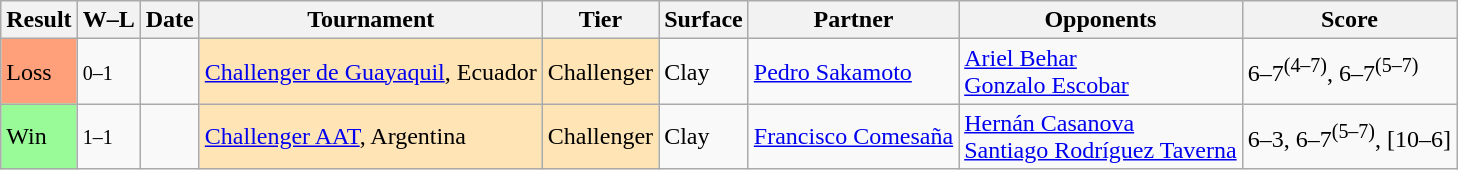<table class="sortable wikitable">
<tr>
<th>Result</th>
<th class="unsortable">W–L</th>
<th>Date</th>
<th>Tournament</th>
<th>Tier</th>
<th>Surface</th>
<th>Partner</th>
<th>Opponents</th>
<th class="unsortable">Score</th>
</tr>
<tr>
<td bgcolor=ffa07a>Loss</td>
<td><small>0–1</small></td>
<td><a href='#'></a></td>
<td style="background:moccasin;"><a href='#'>Challenger de Guayaquil</a>, Ecuador</td>
<td style="background:moccasin;">Challenger</td>
<td>Clay</td>
<td> <a href='#'>Pedro Sakamoto</a></td>
<td> <a href='#'>Ariel Behar</a><br> <a href='#'>Gonzalo Escobar</a></td>
<td>6–7<sup>(4–7)</sup>, 6–7<sup>(5–7)</sup></td>
</tr>
<tr>
<td bgcolor=98fb98>Win</td>
<td><small>1–1</small></td>
<td><a href='#'></a></td>
<td style="background:moccasin;"><a href='#'>Challenger AAT</a>, Argentina</td>
<td style="background:moccasin;">Challenger</td>
<td>Clay</td>
<td> <a href='#'>Francisco Comesaña</a></td>
<td> <a href='#'>Hernán Casanova</a><br> <a href='#'>Santiago Rodríguez Taverna</a></td>
<td>6–3, 6–7<sup>(5–7)</sup>, [10–6]</td>
</tr>
</table>
